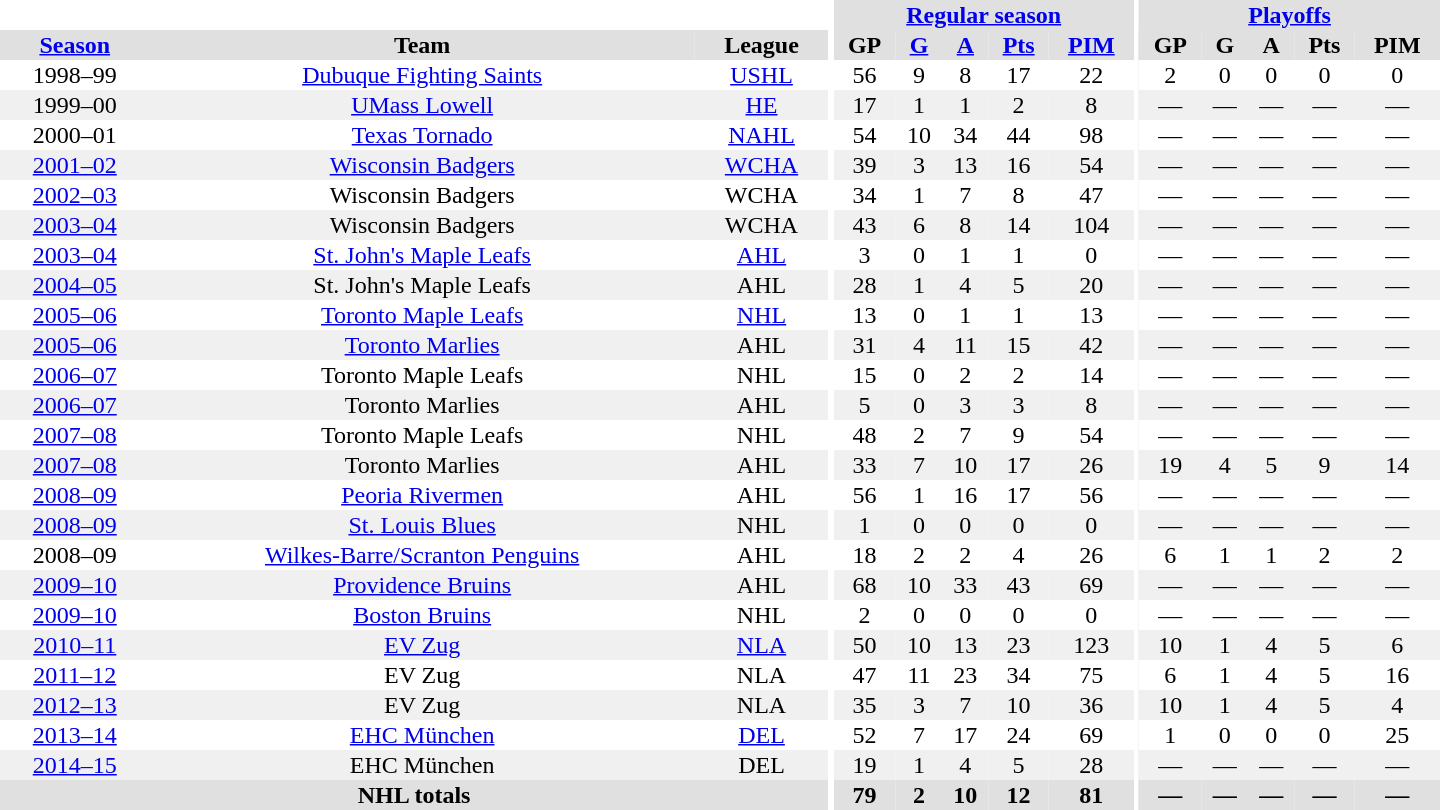<table border="0" cellpadding="1" cellspacing="0" style="text-align:center; width:60em">
<tr bgcolor="#e0e0e0">
<th colspan="3"  bgcolor="#ffffff"></th>
<th rowspan="99" bgcolor="#ffffff"></th>
<th colspan="5"><a href='#'>Regular season</a></th>
<th rowspan="99" bgcolor="#ffffff"></th>
<th colspan="5"><a href='#'>Playoffs</a></th>
</tr>
<tr bgcolor="#e0e0e0">
<th><a href='#'>Season</a></th>
<th>Team</th>
<th>League</th>
<th>GP</th>
<th><a href='#'>G</a></th>
<th><a href='#'>A</a></th>
<th><a href='#'>Pts</a></th>
<th><a href='#'>PIM</a></th>
<th>GP</th>
<th>G</th>
<th>A</th>
<th>Pts</th>
<th>PIM</th>
</tr>
<tr ALIGN="center">
<td>1998–99</td>
<td><a href='#'>Dubuque Fighting Saints</a></td>
<td><a href='#'>USHL</a></td>
<td>56</td>
<td>9</td>
<td>8</td>
<td>17</td>
<td>22</td>
<td>2</td>
<td>0</td>
<td>0</td>
<td>0</td>
<td>0</td>
</tr>
<tr ALIGN="center" bgcolor="#f0f0f0">
<td>1999–00</td>
<td><a href='#'>UMass Lowell</a></td>
<td><a href='#'>HE</a></td>
<td>17</td>
<td>1</td>
<td>1</td>
<td>2</td>
<td>8</td>
<td>—</td>
<td>—</td>
<td>—</td>
<td>—</td>
<td>—</td>
</tr>
<tr ALIGN="center">
<td>2000–01</td>
<td><a href='#'>Texas Tornado</a></td>
<td><a href='#'>NAHL</a></td>
<td>54</td>
<td>10</td>
<td>34</td>
<td>44</td>
<td>98</td>
<td>—</td>
<td>—</td>
<td>—</td>
<td>—</td>
<td>—</td>
</tr>
<tr ALIGN="center" bgcolor="#f0f0f0">
<td><a href='#'>2001–02</a></td>
<td><a href='#'>Wisconsin Badgers</a></td>
<td><a href='#'>WCHA</a></td>
<td>39</td>
<td>3</td>
<td>13</td>
<td>16</td>
<td>54</td>
<td>—</td>
<td>—</td>
<td>—</td>
<td>—</td>
<td>—</td>
</tr>
<tr ALIGN="center">
<td><a href='#'>2002–03</a></td>
<td>Wisconsin Badgers</td>
<td>WCHA</td>
<td>34</td>
<td>1</td>
<td>7</td>
<td>8</td>
<td>47</td>
<td>—</td>
<td>—</td>
<td>—</td>
<td>—</td>
<td>—</td>
</tr>
<tr ALIGN="center" bgcolor="#f0f0f0">
<td><a href='#'>2003–04</a></td>
<td>Wisconsin Badgers</td>
<td>WCHA</td>
<td>43</td>
<td>6</td>
<td>8</td>
<td>14</td>
<td>104</td>
<td>—</td>
<td>—</td>
<td>—</td>
<td>—</td>
<td>—</td>
</tr>
<tr ALIGN="center">
<td><a href='#'>2003–04</a></td>
<td><a href='#'>St. John's Maple Leafs</a></td>
<td><a href='#'>AHL</a></td>
<td>3</td>
<td>0</td>
<td>1</td>
<td>1</td>
<td>0</td>
<td>—</td>
<td>—</td>
<td>—</td>
<td>—</td>
<td>—</td>
</tr>
<tr ALIGN="center" bgcolor="#f0f0f0">
<td><a href='#'>2004–05</a></td>
<td>St. John's Maple Leafs</td>
<td>AHL</td>
<td>28</td>
<td>1</td>
<td>4</td>
<td>5</td>
<td>20</td>
<td>—</td>
<td>—</td>
<td>—</td>
<td>—</td>
<td>—</td>
</tr>
<tr ALIGN="center">
<td><a href='#'>2005–06</a></td>
<td><a href='#'>Toronto Maple Leafs</a></td>
<td><a href='#'>NHL</a></td>
<td>13</td>
<td>0</td>
<td>1</td>
<td>1</td>
<td>13</td>
<td>—</td>
<td>—</td>
<td>—</td>
<td>—</td>
<td>—</td>
</tr>
<tr ALIGN="center" bgcolor="#f0f0f0">
<td><a href='#'>2005–06</a></td>
<td><a href='#'>Toronto Marlies</a></td>
<td>AHL</td>
<td>31</td>
<td>4</td>
<td>11</td>
<td>15</td>
<td>42</td>
<td>—</td>
<td>—</td>
<td>—</td>
<td>—</td>
<td>—</td>
</tr>
<tr ALIGN="center">
<td><a href='#'>2006–07</a></td>
<td>Toronto Maple Leafs</td>
<td>NHL</td>
<td>15</td>
<td>0</td>
<td>2</td>
<td>2</td>
<td>14</td>
<td>—</td>
<td>—</td>
<td>—</td>
<td>—</td>
<td>—</td>
</tr>
<tr ALIGN="center" bgcolor="#f0f0f0">
<td><a href='#'>2006–07</a></td>
<td>Toronto Marlies</td>
<td>AHL</td>
<td>5</td>
<td>0</td>
<td>3</td>
<td>3</td>
<td>8</td>
<td>—</td>
<td>—</td>
<td>—</td>
<td>—</td>
<td>—</td>
</tr>
<tr ALIGN="center">
<td><a href='#'>2007–08</a></td>
<td>Toronto Maple Leafs</td>
<td>NHL</td>
<td>48</td>
<td>2</td>
<td>7</td>
<td>9</td>
<td>54</td>
<td>—</td>
<td>—</td>
<td>—</td>
<td>—</td>
<td>—</td>
</tr>
<tr ALIGN="center" bgcolor="#f0f0f0">
<td><a href='#'>2007–08</a></td>
<td>Toronto Marlies</td>
<td>AHL</td>
<td>33</td>
<td>7</td>
<td>10</td>
<td>17</td>
<td>26</td>
<td>19</td>
<td>4</td>
<td>5</td>
<td>9</td>
<td>14</td>
</tr>
<tr ALIGN="center">
<td><a href='#'>2008–09</a></td>
<td><a href='#'>Peoria Rivermen</a></td>
<td>AHL</td>
<td>56</td>
<td>1</td>
<td>16</td>
<td>17</td>
<td>56</td>
<td>—</td>
<td>—</td>
<td>—</td>
<td>—</td>
<td>—</td>
</tr>
<tr ALIGN="center" bgcolor="#f0f0f0">
<td><a href='#'>2008–09</a></td>
<td><a href='#'>St. Louis Blues</a></td>
<td>NHL</td>
<td>1</td>
<td>0</td>
<td>0</td>
<td>0</td>
<td>0</td>
<td>—</td>
<td>—</td>
<td>—</td>
<td>—</td>
<td>—</td>
</tr>
<tr ALIGN="center">
<td>2008–09</td>
<td><a href='#'>Wilkes-Barre/Scranton Penguins</a></td>
<td>AHL</td>
<td>18</td>
<td>2</td>
<td>2</td>
<td>4</td>
<td>26</td>
<td>6</td>
<td>1</td>
<td>1</td>
<td>2</td>
<td>2</td>
</tr>
<tr ALIGN="center" bgcolor="#f0f0f0">
<td><a href='#'>2009–10</a></td>
<td><a href='#'>Providence Bruins</a></td>
<td>AHL</td>
<td>68</td>
<td>10</td>
<td>33</td>
<td>43</td>
<td>69</td>
<td>—</td>
<td>—</td>
<td>—</td>
<td>—</td>
<td>—</td>
</tr>
<tr ALIGN="center">
<td><a href='#'>2009–10</a></td>
<td><a href='#'>Boston Bruins</a></td>
<td>NHL</td>
<td>2</td>
<td>0</td>
<td>0</td>
<td>0</td>
<td>0</td>
<td>—</td>
<td>—</td>
<td>—</td>
<td>—</td>
<td>—</td>
</tr>
<tr ALIGN="center" bgcolor="#f0f0f0">
<td><a href='#'>2010–11</a></td>
<td><a href='#'>EV Zug</a></td>
<td><a href='#'>NLA</a></td>
<td>50</td>
<td>10</td>
<td>13</td>
<td>23</td>
<td>123</td>
<td>10</td>
<td>1</td>
<td>4</td>
<td>5</td>
<td>6</td>
</tr>
<tr ALIGN="center">
<td><a href='#'>2011–12</a></td>
<td>EV Zug</td>
<td>NLA</td>
<td>47</td>
<td>11</td>
<td>23</td>
<td>34</td>
<td>75</td>
<td>6</td>
<td>1</td>
<td>4</td>
<td>5</td>
<td>16</td>
</tr>
<tr ALIGN="center" bgcolor="#f0f0f0">
<td><a href='#'>2012–13</a></td>
<td>EV Zug</td>
<td>NLA</td>
<td>35</td>
<td>3</td>
<td>7</td>
<td>10</td>
<td>36</td>
<td>10</td>
<td>1</td>
<td>4</td>
<td>5</td>
<td>4</td>
</tr>
<tr ALIGN="center">
<td><a href='#'>2013–14</a></td>
<td><a href='#'>EHC München</a></td>
<td><a href='#'>DEL</a></td>
<td>52</td>
<td>7</td>
<td>17</td>
<td>24</td>
<td>69</td>
<td>1</td>
<td>0</td>
<td>0</td>
<td>0</td>
<td>25</td>
</tr>
<tr ALIGN="center" bgcolor="#f0f0f0">
<td><a href='#'>2014–15</a></td>
<td>EHC München</td>
<td>DEL</td>
<td>19</td>
<td>1</td>
<td>4</td>
<td>5</td>
<td>28</td>
<td>—</td>
<td>—</td>
<td>—</td>
<td>—</td>
<td>—</td>
</tr>
<tr bgcolor="#e0e0e0">
<th colspan="3">NHL totals</th>
<th>79</th>
<th>2</th>
<th>10</th>
<th>12</th>
<th>81</th>
<th>—</th>
<th>—</th>
<th>—</th>
<th>—</th>
<th>—</th>
</tr>
</table>
